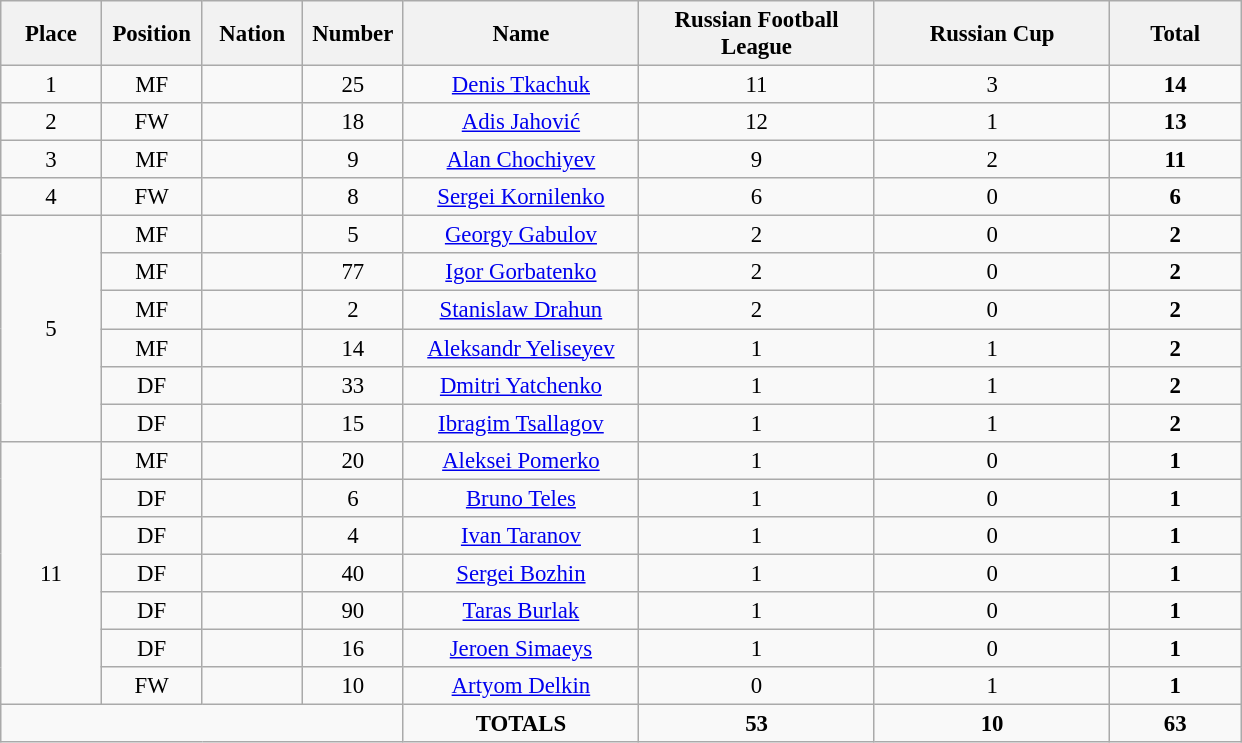<table class="wikitable" style="font-size: 95%; text-align: center;">
<tr>
<th width=60>Place</th>
<th width=60>Position</th>
<th width=60>Nation</th>
<th width=60>Number</th>
<th width=150>Name</th>
<th width=150>Russian Football League</th>
<th width=150>Russian Cup</th>
<th width=80><strong>Total</strong></th>
</tr>
<tr>
<td>1</td>
<td>MF</td>
<td></td>
<td>25</td>
<td><a href='#'>Denis Tkachuk</a></td>
<td>11</td>
<td>3</td>
<td><strong>14</strong></td>
</tr>
<tr>
<td>2</td>
<td>FW</td>
<td></td>
<td>18</td>
<td><a href='#'>Adis Jahović</a></td>
<td>12</td>
<td>1</td>
<td><strong>13</strong></td>
</tr>
<tr>
<td>3</td>
<td>MF</td>
<td></td>
<td>9</td>
<td><a href='#'>Alan Chochiyev</a></td>
<td>9</td>
<td>2</td>
<td><strong>11</strong></td>
</tr>
<tr>
<td>4</td>
<td>FW</td>
<td></td>
<td>8</td>
<td><a href='#'>Sergei Kornilenko</a></td>
<td>6</td>
<td>0</td>
<td><strong>6</strong></td>
</tr>
<tr>
<td rowspan=6>5</td>
<td>MF</td>
<td></td>
<td>5</td>
<td><a href='#'>Georgy Gabulov</a></td>
<td>2</td>
<td>0</td>
<td><strong>2</strong></td>
</tr>
<tr>
<td>MF</td>
<td></td>
<td>77</td>
<td><a href='#'>Igor Gorbatenko</a></td>
<td>2</td>
<td>0</td>
<td><strong>2</strong></td>
</tr>
<tr>
<td>MF</td>
<td></td>
<td>2</td>
<td><a href='#'>Stanislaw Drahun</a></td>
<td>2</td>
<td>0</td>
<td><strong>2</strong></td>
</tr>
<tr>
<td>MF</td>
<td></td>
<td>14</td>
<td><a href='#'>Aleksandr Yeliseyev</a></td>
<td>1</td>
<td>1</td>
<td><strong>2</strong></td>
</tr>
<tr>
<td>DF</td>
<td></td>
<td>33</td>
<td><a href='#'>Dmitri Yatchenko</a></td>
<td>1</td>
<td>1</td>
<td><strong>2</strong></td>
</tr>
<tr>
<td>DF</td>
<td></td>
<td>15</td>
<td><a href='#'>Ibragim Tsallagov</a></td>
<td>1</td>
<td>1</td>
<td><strong>2</strong></td>
</tr>
<tr>
<td rowspan=7>11</td>
<td>MF</td>
<td></td>
<td>20</td>
<td><a href='#'>Aleksei Pomerko</a></td>
<td>1</td>
<td>0</td>
<td><strong>1</strong></td>
</tr>
<tr>
<td>DF</td>
<td></td>
<td>6</td>
<td><a href='#'>Bruno Teles</a></td>
<td>1</td>
<td>0</td>
<td><strong>1</strong></td>
</tr>
<tr>
<td>DF</td>
<td></td>
<td>4</td>
<td><a href='#'>Ivan Taranov</a></td>
<td>1</td>
<td>0</td>
<td><strong>1</strong></td>
</tr>
<tr>
<td>DF</td>
<td></td>
<td>40</td>
<td><a href='#'>Sergei Bozhin</a></td>
<td>1</td>
<td>0</td>
<td><strong>1</strong></td>
</tr>
<tr>
<td>DF</td>
<td></td>
<td>90</td>
<td><a href='#'>Taras Burlak</a></td>
<td>1</td>
<td>0</td>
<td><strong>1</strong></td>
</tr>
<tr>
<td>DF</td>
<td></td>
<td>16</td>
<td><a href='#'>Jeroen Simaeys</a></td>
<td>1</td>
<td>0</td>
<td><strong>1</strong></td>
</tr>
<tr>
<td>FW</td>
<td></td>
<td>10</td>
<td><a href='#'>Artyom Delkin</a></td>
<td>0</td>
<td>1</td>
<td><strong>1</strong></td>
</tr>
<tr>
<td colspan=4></td>
<td><strong>TOTALS</strong></td>
<td><strong>53</strong></td>
<td><strong>10</strong></td>
<td><strong>63</strong></td>
</tr>
</table>
